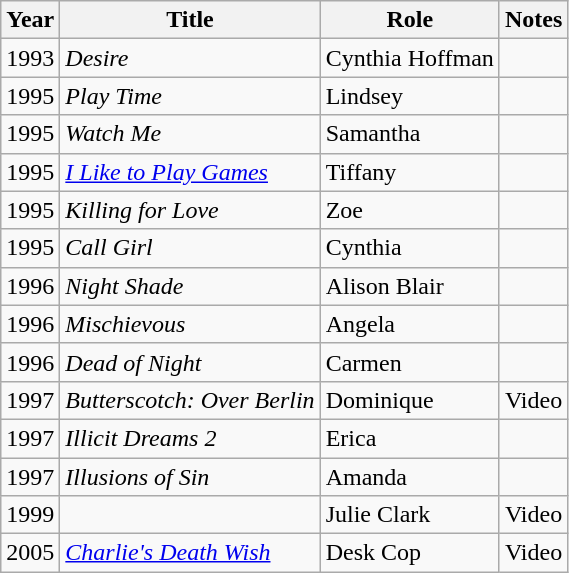<table class="wikitable sortable">
<tr>
<th>Year</th>
<th>Title</th>
<th>Role</th>
<th class="unsortable">Notes</th>
</tr>
<tr>
<td>1993</td>
<td><em>Desire</em></td>
<td>Cynthia Hoffman</td>
<td></td>
</tr>
<tr>
<td>1995</td>
<td><em>Play Time</em></td>
<td>Lindsey</td>
<td></td>
</tr>
<tr>
<td>1995</td>
<td><em>Watch Me</em></td>
<td>Samantha</td>
<td></td>
</tr>
<tr>
<td>1995</td>
<td><em><a href='#'>I Like to Play Games</a></em></td>
<td>Tiffany</td>
<td></td>
</tr>
<tr>
<td>1995</td>
<td><em>Killing for Love</em></td>
<td>Zoe</td>
<td></td>
</tr>
<tr>
<td>1995</td>
<td><em>Call Girl</em></td>
<td>Cynthia</td>
<td></td>
</tr>
<tr>
<td>1996</td>
<td><em>Night Shade</em></td>
<td>Alison Blair</td>
<td></td>
</tr>
<tr>
<td>1996</td>
<td><em>Mischievous</em></td>
<td>Angela</td>
<td></td>
</tr>
<tr>
<td>1996</td>
<td><em>Dead of Night</em></td>
<td>Carmen</td>
<td></td>
</tr>
<tr>
<td>1997</td>
<td><em>Butterscotch: Over Berlin</em></td>
<td>Dominique</td>
<td>Video</td>
</tr>
<tr>
<td>1997</td>
<td><em>Illicit Dreams 2</em></td>
<td>Erica</td>
<td></td>
</tr>
<tr>
<td>1997</td>
<td><em>Illusions of Sin</em></td>
<td>Amanda</td>
<td></td>
</tr>
<tr>
<td>1999</td>
<td><em></em></td>
<td>Julie Clark</td>
<td>Video</td>
</tr>
<tr>
<td>2005</td>
<td><em><a href='#'>Charlie's Death Wish</a></em></td>
<td>Desk Cop</td>
<td>Video</td>
</tr>
</table>
